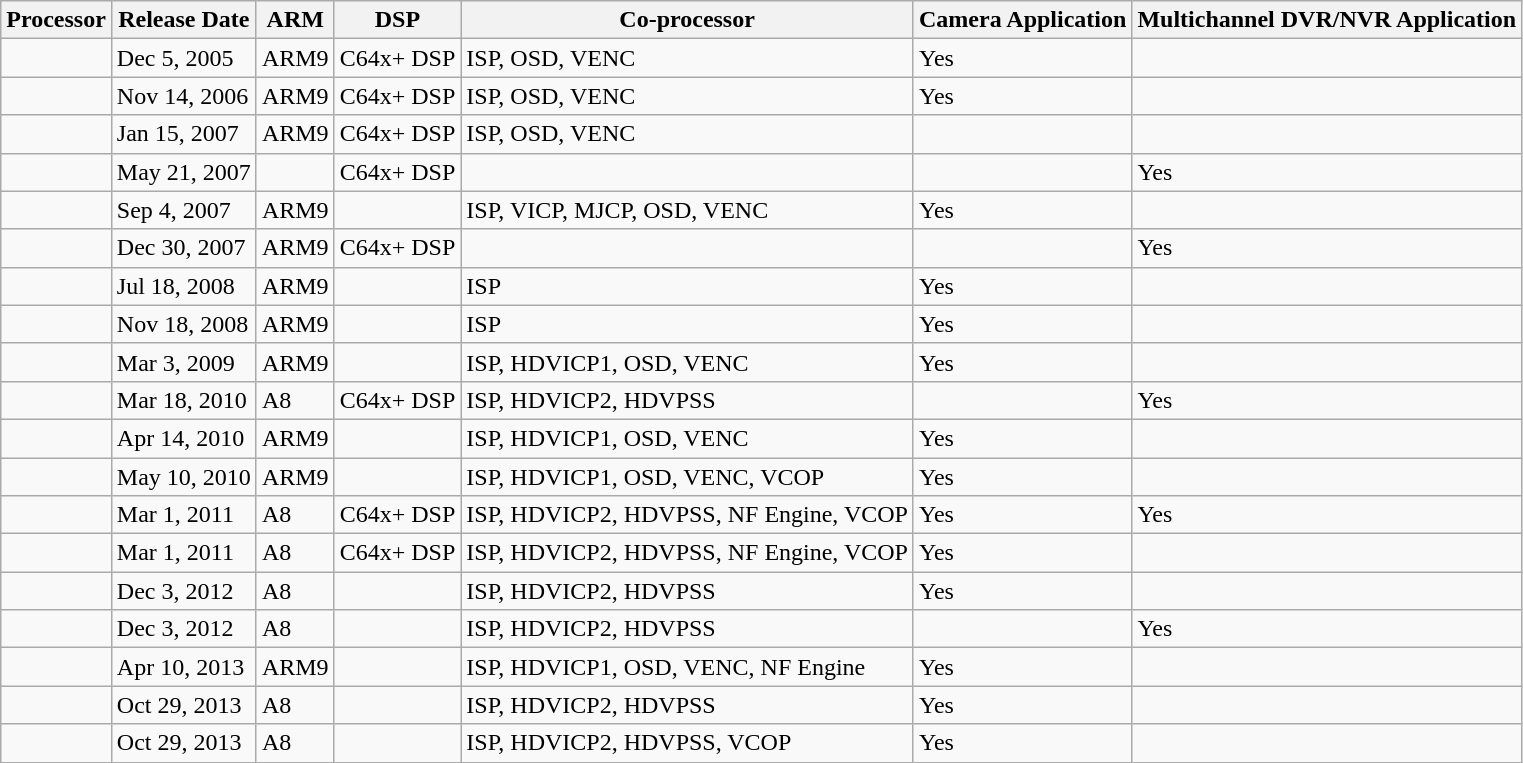<table class="wikitable sortable">
<tr>
<th>Processor</th>
<th>Release Date</th>
<th>ARM</th>
<th>DSP</th>
<th>Co-processor</th>
<th>Camera Application</th>
<th>Multichannel DVR/NVR Application</th>
</tr>
<tr>
<td></td>
<td>Dec 5, 2005</td>
<td>ARM9</td>
<td>C64x+ DSP</td>
<td>ISP, OSD, VENC</td>
<td>Yes</td>
<td></td>
</tr>
<tr>
<td></td>
<td>Nov 14, 2006</td>
<td>ARM9</td>
<td>C64x+ DSP</td>
<td>ISP, OSD, VENC</td>
<td>Yes</td>
<td></td>
</tr>
<tr>
<td></td>
<td>Jan 15, 2007</td>
<td>ARM9</td>
<td>C64x+ DSP</td>
<td>ISP, OSD, VENC</td>
<td></td>
<td></td>
</tr>
<tr>
<td></td>
<td>May 21, 2007</td>
<td> </td>
<td>C64x+ DSP</td>
<td> </td>
<td></td>
<td>Yes</td>
</tr>
<tr>
<td></td>
<td>Sep 4, 2007</td>
<td>ARM9</td>
<td></td>
<td>ISP, VICP, MJCP, OSD, VENC</td>
<td>Yes</td>
<td></td>
</tr>
<tr>
<td></td>
<td>Dec 30, 2007</td>
<td>ARM9</td>
<td>C64x+ DSP</td>
<td></td>
<td></td>
<td>Yes</td>
</tr>
<tr>
<td></td>
<td>Jul 18, 2008</td>
<td>ARM9</td>
<td></td>
<td>ISP</td>
<td>Yes</td>
<td></td>
</tr>
<tr>
<td></td>
<td>Nov 18, 2008</td>
<td>ARM9</td>
<td></td>
<td>ISP</td>
<td>Yes</td>
<td></td>
</tr>
<tr>
<td></td>
<td>Mar 3, 2009</td>
<td>ARM9</td>
<td></td>
<td>ISP, HDVICP1, OSD, VENC</td>
<td>Yes</td>
<td></td>
</tr>
<tr>
<td></td>
<td>Mar 18, 2010</td>
<td>A8</td>
<td>C64x+ DSP</td>
<td>ISP, HDVICP2, HDVPSS</td>
<td></td>
<td>Yes</td>
</tr>
<tr>
<td></td>
<td>Apr 14, 2010</td>
<td>ARM9</td>
<td></td>
<td>ISP, HDVICP1, OSD, VENC</td>
<td>Yes</td>
<td></td>
</tr>
<tr>
<td></td>
<td>May 10, 2010</td>
<td>ARM9</td>
<td></td>
<td>ISP, HDVICP1, OSD, VENC, VCOP</td>
<td>Yes</td>
<td></td>
</tr>
<tr>
<td></td>
<td>Mar 1, 2011</td>
<td>A8</td>
<td>C64x+ DSP</td>
<td>ISP, HDVICP2, HDVPSS, NF Engine, VCOP</td>
<td>Yes</td>
<td>Yes</td>
</tr>
<tr>
<td></td>
<td>Mar 1, 2011</td>
<td>A8</td>
<td>C64x+ DSP</td>
<td>ISP, HDVICP2, HDVPSS, NF Engine, VCOP</td>
<td>Yes</td>
<td></td>
</tr>
<tr>
<td></td>
<td>Dec 3, 2012</td>
<td>A8</td>
<td></td>
<td>ISP, HDVICP2, HDVPSS</td>
<td>Yes</td>
<td></td>
</tr>
<tr>
<td></td>
<td>Dec 3, 2012</td>
<td>A8</td>
<td></td>
<td>ISP, HDVICP2, HDVPSS</td>
<td></td>
<td>Yes</td>
</tr>
<tr>
<td></td>
<td>Apr 10, 2013</td>
<td>ARM9</td>
<td></td>
<td>ISP, HDVICP1, OSD, VENC, NF Engine</td>
<td>Yes</td>
<td></td>
</tr>
<tr>
<td></td>
<td>Oct 29, 2013</td>
<td>A8</td>
<td></td>
<td>ISP, HDVICP2, HDVPSS</td>
<td>Yes</td>
<td></td>
</tr>
<tr>
<td></td>
<td>Oct 29, 2013</td>
<td>A8</td>
<td></td>
<td>ISP, HDVICP2, HDVPSS, VCOP</td>
<td>Yes</td>
<td></td>
</tr>
</table>
